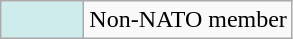<table class="wikitable">
<tr>
<td style="background-color:#CFECEC; width:3em;"></td>
<td>Non-NATO member</td>
</tr>
</table>
